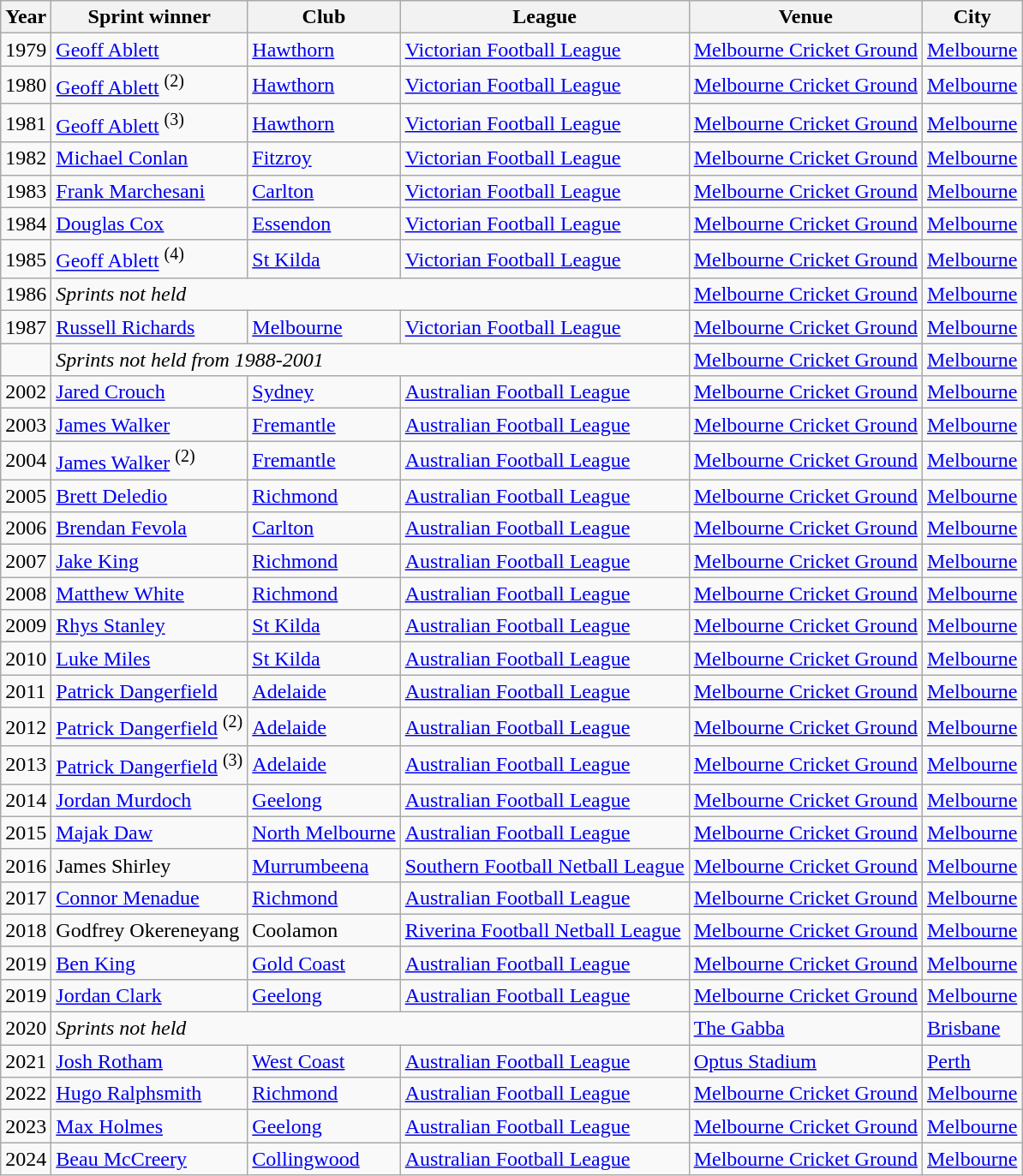<table class="wikitable">
<tr>
<th>Year</th>
<th>Sprint winner</th>
<th>Club</th>
<th>League</th>
<th>Venue</th>
<th>City</th>
</tr>
<tr>
<td>1979</td>
<td><a href='#'>Geoff Ablett</a></td>
<td><a href='#'>Hawthorn</a></td>
<td><a href='#'>Victorian Football League</a></td>
<td><a href='#'>Melbourne Cricket Ground</a></td>
<td><a href='#'>Melbourne</a></td>
</tr>
<tr>
<td>1980</td>
<td><a href='#'>Geoff Ablett</a> <sup>(2)</sup></td>
<td><a href='#'>Hawthorn</a></td>
<td><a href='#'>Victorian Football League</a></td>
<td><a href='#'>Melbourne Cricket Ground</a></td>
<td><a href='#'>Melbourne</a></td>
</tr>
<tr>
<td>1981</td>
<td><a href='#'>Geoff Ablett</a> <sup>(3)</sup></td>
<td><a href='#'>Hawthorn</a></td>
<td><a href='#'>Victorian Football League</a></td>
<td><a href='#'>Melbourne Cricket Ground</a></td>
<td><a href='#'>Melbourne</a></td>
</tr>
<tr>
<td>1982</td>
<td><a href='#'>Michael Conlan</a></td>
<td><a href='#'>Fitzroy</a></td>
<td><a href='#'>Victorian Football League</a></td>
<td><a href='#'>Melbourne Cricket Ground</a></td>
<td><a href='#'>Melbourne</a></td>
</tr>
<tr>
<td>1983</td>
<td><a href='#'>Frank Marchesani</a></td>
<td><a href='#'>Carlton</a></td>
<td><a href='#'>Victorian Football League</a></td>
<td><a href='#'>Melbourne Cricket Ground</a></td>
<td><a href='#'>Melbourne</a></td>
</tr>
<tr>
<td>1984</td>
<td><a href='#'>Douglas Cox</a></td>
<td><a href='#'>Essendon</a></td>
<td><a href='#'>Victorian Football League</a></td>
<td><a href='#'>Melbourne Cricket Ground</a></td>
<td><a href='#'>Melbourne</a></td>
</tr>
<tr>
<td>1985</td>
<td><a href='#'>Geoff Ablett</a> <sup>(4)</sup></td>
<td><a href='#'>St Kilda</a></td>
<td><a href='#'>Victorian Football League</a></td>
<td><a href='#'>Melbourne Cricket Ground</a></td>
<td><a href='#'>Melbourne</a></td>
</tr>
<tr>
<td>1986</td>
<td colspan="3"><em>Sprints not held</em></td>
<td><a href='#'>Melbourne Cricket Ground</a></td>
<td><a href='#'>Melbourne</a></td>
</tr>
<tr>
<td>1987</td>
<td><a href='#'>Russell Richards</a></td>
<td><a href='#'>Melbourne</a></td>
<td><a href='#'>Victorian Football League</a></td>
<td><a href='#'>Melbourne Cricket Ground</a></td>
<td><a href='#'>Melbourne</a></td>
</tr>
<tr>
<td></td>
<td colspan="3"><em>Sprints not held from 1988-2001</em></td>
<td><a href='#'>Melbourne Cricket Ground</a></td>
<td><a href='#'>Melbourne</a></td>
</tr>
<tr>
<td>2002</td>
<td><a href='#'>Jared Crouch</a></td>
<td><a href='#'>Sydney</a></td>
<td><a href='#'>Australian Football League</a></td>
<td><a href='#'>Melbourne Cricket Ground</a></td>
<td><a href='#'>Melbourne</a></td>
</tr>
<tr>
<td>2003</td>
<td><a href='#'>James Walker</a></td>
<td><a href='#'>Fremantle</a></td>
<td><a href='#'>Australian Football League</a></td>
<td><a href='#'>Melbourne Cricket Ground</a></td>
<td><a href='#'>Melbourne</a></td>
</tr>
<tr>
<td>2004</td>
<td><a href='#'>James Walker</a> <sup>(2)</sup></td>
<td><a href='#'>Fremantle</a></td>
<td><a href='#'>Australian Football League</a></td>
<td><a href='#'>Melbourne Cricket Ground</a></td>
<td><a href='#'>Melbourne</a></td>
</tr>
<tr>
<td>2005</td>
<td><a href='#'>Brett Deledio</a></td>
<td><a href='#'>Richmond</a></td>
<td><a href='#'>Australian Football League</a></td>
<td><a href='#'>Melbourne Cricket Ground</a></td>
<td><a href='#'>Melbourne</a></td>
</tr>
<tr>
<td>2006</td>
<td><a href='#'>Brendan Fevola</a></td>
<td><a href='#'>Carlton</a></td>
<td><a href='#'>Australian Football League</a></td>
<td><a href='#'>Melbourne Cricket Ground</a></td>
<td><a href='#'>Melbourne</a></td>
</tr>
<tr>
<td>2007</td>
<td><a href='#'>Jake King</a></td>
<td><a href='#'>Richmond</a></td>
<td><a href='#'>Australian Football League</a></td>
<td><a href='#'>Melbourne Cricket Ground</a></td>
<td><a href='#'>Melbourne</a></td>
</tr>
<tr>
<td>2008</td>
<td><a href='#'>Matthew White</a></td>
<td><a href='#'>Richmond</a></td>
<td><a href='#'>Australian Football League</a></td>
<td><a href='#'>Melbourne Cricket Ground</a></td>
<td><a href='#'>Melbourne</a></td>
</tr>
<tr>
<td>2009</td>
<td><a href='#'>Rhys Stanley</a></td>
<td><a href='#'>St Kilda</a></td>
<td><a href='#'>Australian Football League</a></td>
<td><a href='#'>Melbourne Cricket Ground</a></td>
<td><a href='#'>Melbourne</a></td>
</tr>
<tr>
<td>2010</td>
<td><a href='#'>Luke Miles</a></td>
<td><a href='#'>St Kilda</a></td>
<td><a href='#'>Australian Football League</a></td>
<td><a href='#'>Melbourne Cricket Ground</a></td>
<td><a href='#'>Melbourne</a></td>
</tr>
<tr>
<td>2011</td>
<td><a href='#'>Patrick Dangerfield</a></td>
<td><a href='#'>Adelaide</a></td>
<td><a href='#'>Australian Football League</a></td>
<td><a href='#'>Melbourne Cricket Ground</a></td>
<td><a href='#'>Melbourne</a></td>
</tr>
<tr>
<td>2012</td>
<td><a href='#'>Patrick Dangerfield</a> <sup>(2)</sup></td>
<td><a href='#'>Adelaide</a></td>
<td><a href='#'>Australian Football League</a></td>
<td><a href='#'>Melbourne Cricket Ground</a></td>
<td><a href='#'>Melbourne</a></td>
</tr>
<tr>
<td>2013</td>
<td><a href='#'>Patrick Dangerfield</a> <sup>(3)</sup></td>
<td><a href='#'>Adelaide</a></td>
<td><a href='#'>Australian Football League</a></td>
<td><a href='#'>Melbourne Cricket Ground</a></td>
<td><a href='#'>Melbourne</a></td>
</tr>
<tr>
<td>2014</td>
<td><a href='#'>Jordan Murdoch</a></td>
<td><a href='#'>Geelong</a></td>
<td><a href='#'>Australian Football League</a></td>
<td><a href='#'>Melbourne Cricket Ground</a></td>
<td><a href='#'>Melbourne</a></td>
</tr>
<tr>
<td>2015</td>
<td><a href='#'>Majak Daw</a></td>
<td><a href='#'>North Melbourne</a></td>
<td><a href='#'>Australian Football League</a></td>
<td><a href='#'>Melbourne Cricket Ground</a></td>
<td><a href='#'>Melbourne</a></td>
</tr>
<tr>
<td>2016</td>
<td>James Shirley</td>
<td><a href='#'>Murrumbeena</a></td>
<td><a href='#'>Southern Football Netball League</a></td>
<td><a href='#'>Melbourne Cricket Ground</a></td>
<td><a href='#'>Melbourne</a></td>
</tr>
<tr>
<td>2017</td>
<td><a href='#'>Connor Menadue</a></td>
<td><a href='#'>Richmond</a></td>
<td><a href='#'>Australian Football League</a></td>
<td><a href='#'>Melbourne Cricket Ground</a></td>
<td><a href='#'>Melbourne</a></td>
</tr>
<tr>
<td>2018</td>
<td>Godfrey Okereneyang</td>
<td>Coolamon</td>
<td><a href='#'>Riverina Football Netball League</a></td>
<td><a href='#'>Melbourne Cricket Ground</a></td>
<td><a href='#'>Melbourne</a></td>
</tr>
<tr>
<td>2019</td>
<td><a href='#'>Ben King</a></td>
<td><a href='#'>Gold Coast</a></td>
<td><a href='#'>Australian Football League</a></td>
<td><a href='#'>Melbourne Cricket Ground</a></td>
<td><a href='#'>Melbourne</a></td>
</tr>
<tr>
<td>2019</td>
<td><a href='#'>Jordan Clark</a></td>
<td><a href='#'>Geelong</a></td>
<td><a href='#'>Australian Football League</a></td>
<td><a href='#'>Melbourne Cricket Ground</a></td>
<td><a href='#'>Melbourne</a></td>
</tr>
<tr>
<td>2020</td>
<td colspan="3"><em>Sprints not held</em></td>
<td><a href='#'>The Gabba</a></td>
<td><a href='#'>Brisbane</a></td>
</tr>
<tr>
<td>2021</td>
<td><a href='#'>Josh Rotham</a></td>
<td><a href='#'>West Coast</a></td>
<td><a href='#'>Australian Football League</a></td>
<td><a href='#'>Optus Stadium</a></td>
<td><a href='#'>Perth</a></td>
</tr>
<tr>
<td>2022</td>
<td><a href='#'>Hugo Ralphsmith</a></td>
<td><a href='#'>Richmond</a></td>
<td><a href='#'>Australian Football League</a></td>
<td><a href='#'>Melbourne Cricket Ground</a></td>
<td><a href='#'>Melbourne</a></td>
</tr>
<tr>
<td>2023</td>
<td><a href='#'>Max Holmes</a></td>
<td><a href='#'>Geelong</a></td>
<td><a href='#'>Australian Football League</a></td>
<td><a href='#'>Melbourne Cricket Ground</a></td>
<td><a href='#'>Melbourne</a></td>
</tr>
<tr>
<td>2024</td>
<td><a href='#'>Beau McCreery</a></td>
<td><a href='#'>Collingwood</a></td>
<td><a href='#'>Australian Football League</a></td>
<td><a href='#'>Melbourne Cricket Ground</a></td>
<td><a href='#'>Melbourne</a></td>
</tr>
</table>
